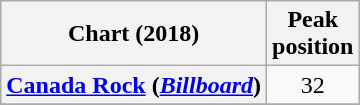<table class="wikitable sortable plainrowheaders" style="text-align:center">
<tr>
<th>Chart (2018)</th>
<th>Peak<br>position</th>
</tr>
<tr>
<th scope="row"><a href='#'>Canada Rock</a> (<a href='#'><em>Billboard</em></a>)</th>
<td>32</td>
</tr>
<tr>
</tr>
<tr>
</tr>
</table>
